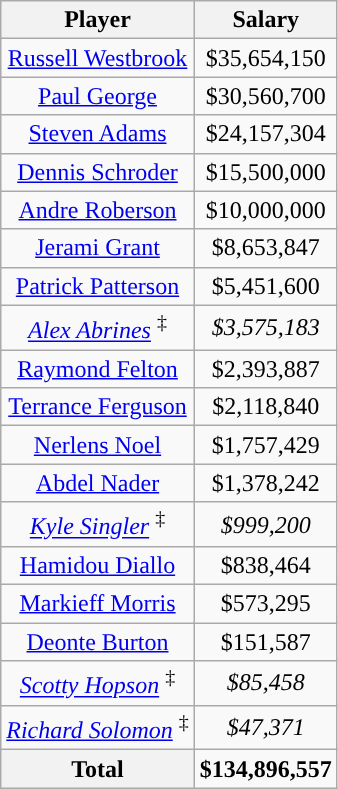<table class="wikitable sortable mw-collapsible mw-collapsed" style="text-align: center">
<tr>
<th>Player</th>
<th>Salary</th>
</tr>
<tr style="text-align: center">
<td><a href='#'>Russell Westbrook</a></td>
<td>$35,654,150</td>
</tr>
<tr style="text-align: center">
<td><a href='#'>Paul George</a></td>
<td>$30,560,700</td>
</tr>
<tr style="text-align: center">
<td><a href='#'>Steven Adams</a></td>
<td>$24,157,304</td>
</tr>
<tr style="text-align: center">
<td><a href='#'>Dennis Schroder</a></td>
<td>$15,500,000</td>
</tr>
<tr style="text-align: center">
<td><a href='#'>Andre Roberson</a></td>
<td>$10,000,000</td>
</tr>
<tr style="text-align: center">
<td><a href='#'>Jerami Grant</a></td>
<td>$8,653,847</td>
</tr>
<tr style="text-align: center">
<td><a href='#'>Patrick Patterson</a></td>
<td>$5,451,600</td>
</tr>
<tr style="text-align: center">
<td><em><a href='#'>Alex Abrines</a></em> <sup>‡</sup></td>
<td><em>$3,575,183</em></td>
</tr>
<tr style="text-align: center">
<td><a href='#'>Raymond Felton</a></td>
<td>$2,393,887</td>
</tr>
<tr style="text-align: center">
<td><a href='#'>Terrance Ferguson</a></td>
<td>$2,118,840</td>
</tr>
<tr style="text-align: center">
<td><a href='#'>Nerlens Noel</a></td>
<td>$1,757,429</td>
</tr>
<tr style="text-align: center">
<td><a href='#'>Abdel Nader</a></td>
<td>$1,378,242</td>
</tr>
<tr style="text-align: center">
<td><em><a href='#'>Kyle Singler</a></em> <sup>‡</sup></td>
<td><em>$999,200</em></td>
</tr>
<tr style="text-align: center">
<td><a href='#'>Hamidou Diallo</a></td>
<td>$838,464</td>
</tr>
<tr style="text-align: center">
<td><a href='#'>Markieff Morris</a></td>
<td>$573,295</td>
</tr>
<tr style="text-align: center">
<td><a href='#'>Deonte Burton</a></td>
<td>$151,587</td>
</tr>
<tr style="text-align: center">
<td><em><a href='#'>Scotty Hopson</a></em> <sup>‡</sup></td>
<td><em>$85,458</em></td>
</tr>
<tr style="text-align: center">
<td><em><a href='#'>Richard Solomon</a></em> <sup>‡</sup></td>
<td><em>$47,371</em></td>
</tr>
<tr class="sortbottom">
<th>Total</th>
<td><strong>$134,896,557</strong></td>
</tr>
</table>
